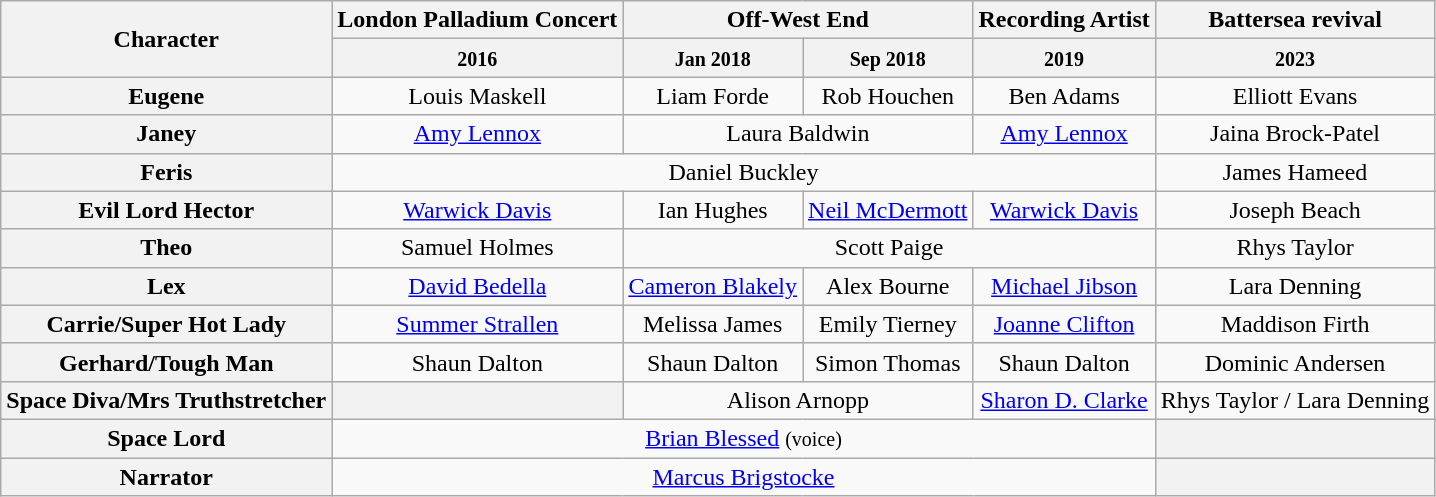<table class="wikitable">
<tr>
<th rowspan="2">Character</th>
<th>London Palladium Concert</th>
<th colspan="2">Off-West End</th>
<th>Recording Artist</th>
<th>Battersea revival</th>
</tr>
<tr>
<th><small>2016</small></th>
<th><small>Jan 2018</small></th>
<th><small>Sep 2018</small></th>
<th><small>2019</small></th>
<th><small>2023</small></th>
</tr>
<tr>
<th>Eugene</th>
<td align="center">Louis Maskell</td>
<td align="center">Liam Forde</td>
<td align="center">Rob Houchen</td>
<td align="center">Ben Adams</td>
<td align="center">Elliott Evans</td>
</tr>
<tr>
<th>Janey</th>
<td align="center"><a href='#'>Amy Lennox</a></td>
<td colspan="2" align="center">Laura Baldwin</td>
<td align="center"><a href='#'>Amy Lennox</a></td>
<td align="center">Jaina Brock-Patel</td>
</tr>
<tr>
<th>Feris</th>
<td colspan="4" align="center">Daniel Buckley</td>
<td align="center">James Hameed</td>
</tr>
<tr>
<th>Evil Lord Hector</th>
<td align="center"><a href='#'>Warwick Davis</a></td>
<td align="center">Ian Hughes</td>
<td align="center"><a href='#'>Neil McDermott</a></td>
<td align="center"><a href='#'>Warwick Davis</a></td>
<td align="center">Joseph Beach</td>
</tr>
<tr>
<th>Theo</th>
<td align="center">Samuel Holmes</td>
<td colspan="3" align="center">Scott Paige</td>
<td align="center">Rhys Taylor</td>
</tr>
<tr>
<th>Lex</th>
<td align="center"><a href='#'>David Bedella</a></td>
<td align="center"><a href='#'>Cameron Blakely</a></td>
<td align="center">Alex Bourne</td>
<td align="center"><a href='#'>Michael Jibson</a></td>
<td align="center">Lara Denning</td>
</tr>
<tr>
<th>Carrie/Super Hot Lady</th>
<td align="center"><a href='#'>Summer Strallen</a></td>
<td align="center">Melissa James</td>
<td align="center">Emily Tierney</td>
<td align="center"><a href='#'>Joanne Clifton</a></td>
<td align="center">Maddison Firth</td>
</tr>
<tr>
<th>Gerhard/Tough Man</th>
<td align="center">Shaun Dalton</td>
<td align="center">Shaun Dalton</td>
<td align="center">Simon Thomas</td>
<td align="center">Shaun Dalton</td>
<td align="center">Dominic Andersen</td>
</tr>
<tr>
<th>Space Diva/Mrs Truthstretcher</th>
<th></th>
<td colspan="2" align="center">Alison Arnopp</td>
<td align="center"><a href='#'>Sharon D. Clarke</a></td>
<td align="center">Rhys Taylor / Lara Denning</td>
</tr>
<tr>
<th>Space Lord</th>
<td colspan="4" align="center"><a href='#'>Brian Blessed</a> <small>(voice)</small></td>
<th></th>
</tr>
<tr>
<th>Narrator</th>
<td align="center" colspan="4"><a href='#'>Marcus Brigstocke</a></td>
<th></th>
</tr>
</table>
